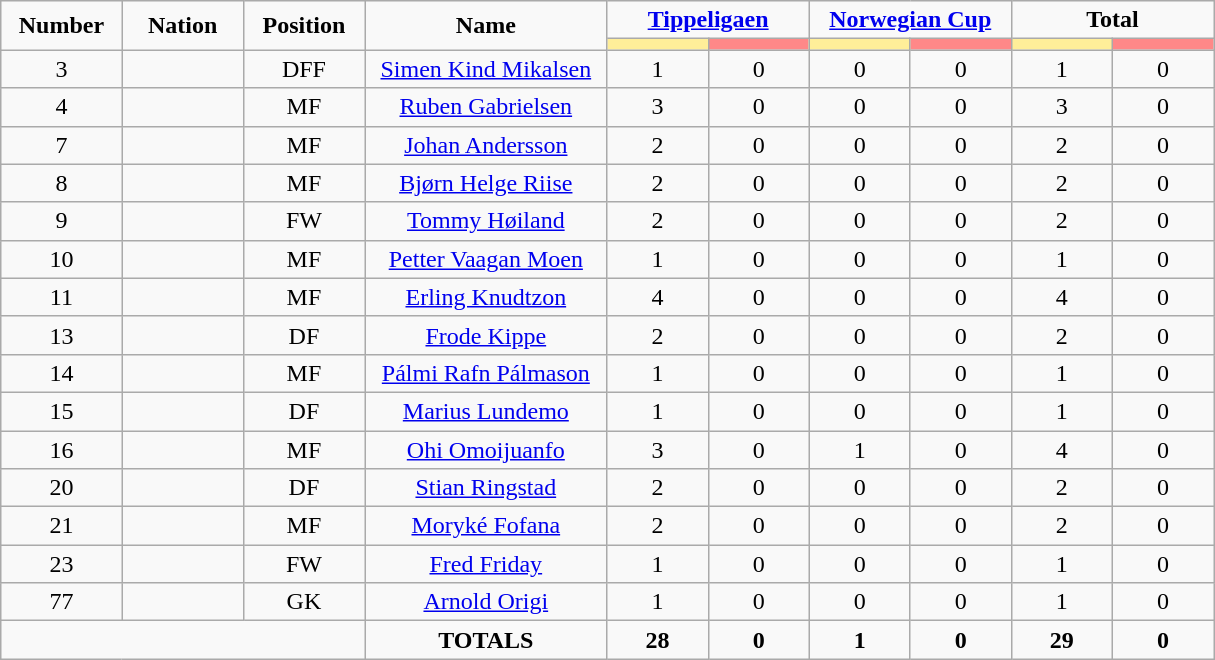<table class="wikitable" style="font-size: 100%; text-align: center;">
<tr>
<td rowspan=2 width="10%" align=center><strong>Number</strong></td>
<td rowspan=2 width="10%" align=center><strong>Nation</strong></td>
<td rowspan=2 width="10%" align=center><strong>Position</strong></td>
<td rowspan=2 width="20%" align=center><strong>Name</strong></td>
<td colspan=2 align=center><strong><a href='#'>Tippeligaen</a></strong></td>
<td colspan=2 align=center><strong><a href='#'>Norwegian Cup</a></strong></td>
<td colspan=2 align=center><strong>Total</strong></td>
</tr>
<tr>
<th width=60 style="background: #FFEE99"></th>
<th width=60 style="background: #FF8888"></th>
<th width=60 style="background: #FFEE99"></th>
<th width=60 style="background: #FF8888"></th>
<th width=60 style="background: #FFEE99"></th>
<th width=60 style="background: #FF8888"></th>
</tr>
<tr>
<td>3</td>
<td></td>
<td>DFF</td>
<td><a href='#'>Simen Kind Mikalsen</a></td>
<td>1</td>
<td>0</td>
<td>0</td>
<td>0</td>
<td>1</td>
<td>0</td>
</tr>
<tr>
<td>4</td>
<td></td>
<td>MF</td>
<td><a href='#'>Ruben Gabrielsen</a></td>
<td>3</td>
<td>0</td>
<td>0</td>
<td>0</td>
<td>3</td>
<td>0</td>
</tr>
<tr>
<td>7</td>
<td></td>
<td>MF</td>
<td><a href='#'>Johan Andersson</a></td>
<td>2</td>
<td>0</td>
<td>0</td>
<td>0</td>
<td>2</td>
<td>0</td>
</tr>
<tr>
<td>8</td>
<td></td>
<td>MF</td>
<td><a href='#'>Bjørn Helge Riise</a></td>
<td>2</td>
<td>0</td>
<td>0</td>
<td>0</td>
<td>2</td>
<td>0</td>
</tr>
<tr>
<td>9</td>
<td></td>
<td>FW</td>
<td><a href='#'>Tommy Høiland</a></td>
<td>2</td>
<td>0</td>
<td>0</td>
<td>0</td>
<td>2</td>
<td>0</td>
</tr>
<tr>
<td>10</td>
<td></td>
<td>MF</td>
<td><a href='#'>Petter Vaagan Moen</a></td>
<td>1</td>
<td>0</td>
<td>0</td>
<td>0</td>
<td>1</td>
<td>0</td>
</tr>
<tr>
<td>11</td>
<td></td>
<td>MF</td>
<td><a href='#'>Erling Knudtzon</a></td>
<td>4</td>
<td>0</td>
<td>0</td>
<td>0</td>
<td>4</td>
<td>0</td>
</tr>
<tr>
<td>13</td>
<td></td>
<td>DF</td>
<td><a href='#'>Frode Kippe</a></td>
<td>2</td>
<td>0</td>
<td>0</td>
<td>0</td>
<td>2</td>
<td>0</td>
</tr>
<tr>
<td>14</td>
<td></td>
<td>MF</td>
<td><a href='#'>Pálmi Rafn Pálmason</a></td>
<td>1</td>
<td>0</td>
<td>0</td>
<td>0</td>
<td>1</td>
<td>0</td>
</tr>
<tr>
<td>15</td>
<td></td>
<td>DF</td>
<td><a href='#'>Marius Lundemo</a></td>
<td>1</td>
<td>0</td>
<td>0</td>
<td>0</td>
<td>1</td>
<td>0</td>
</tr>
<tr>
<td>16</td>
<td></td>
<td>MF</td>
<td><a href='#'>Ohi Omoijuanfo</a></td>
<td>3</td>
<td>0</td>
<td>1</td>
<td>0</td>
<td>4</td>
<td>0</td>
</tr>
<tr>
<td>20</td>
<td></td>
<td>DF</td>
<td><a href='#'>Stian Ringstad</a></td>
<td>2</td>
<td>0</td>
<td>0</td>
<td>0</td>
<td>2</td>
<td>0</td>
</tr>
<tr>
<td>21</td>
<td></td>
<td>MF</td>
<td><a href='#'>Moryké Fofana</a></td>
<td>2</td>
<td>0</td>
<td>0</td>
<td>0</td>
<td>2</td>
<td>0</td>
</tr>
<tr>
<td>23</td>
<td></td>
<td>FW</td>
<td><a href='#'>Fred Friday</a></td>
<td>1</td>
<td>0</td>
<td>0</td>
<td>0</td>
<td>1</td>
<td>0</td>
</tr>
<tr>
<td>77</td>
<td></td>
<td>GK</td>
<td><a href='#'>Arnold Origi</a></td>
<td>1</td>
<td>0</td>
<td>0</td>
<td>0</td>
<td>1</td>
<td>0</td>
</tr>
<tr>
<td colspan=3></td>
<td><strong>TOTALS</strong></td>
<td><strong>28</strong></td>
<td><strong>0</strong></td>
<td><strong>1</strong></td>
<td><strong>0</strong></td>
<td><strong>29</strong></td>
<td><strong>0</strong></td>
</tr>
</table>
